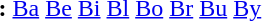<table id="toc" border="0">
<tr>
<th>:</th>
<td><a href='#'>Ba</a>  <a href='#'>Be</a> <a href='#'>Bi</a>  <a href='#'>Bl</a>  <a href='#'>Bo</a> <a href='#'>Br</a>  <a href='#'>Bu</a> <a href='#'>By</a>  </td>
</tr>
</table>
